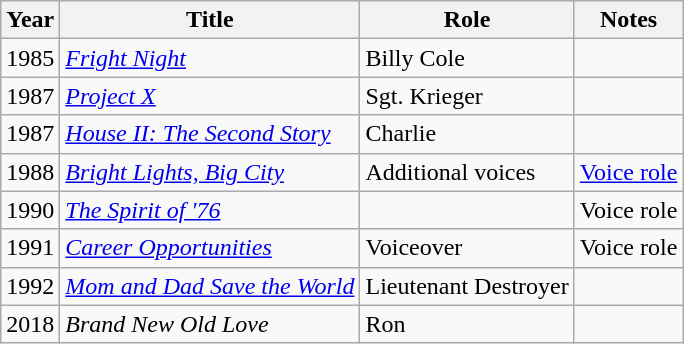<table class="wikitable sortable">
<tr>
<th>Year</th>
<th>Title</th>
<th>Role</th>
<th>Notes</th>
</tr>
<tr>
<td>1985</td>
<td><em><a href='#'>Fright Night</a></em></td>
<td>Billy Cole</td>
<td></td>
</tr>
<tr>
<td>1987</td>
<td><a href='#'><em>Project X</em></a></td>
<td>Sgt. Krieger</td>
<td></td>
</tr>
<tr>
<td>1987</td>
<td><em><a href='#'>House II: The Second Story</a></em></td>
<td>Charlie</td>
<td></td>
</tr>
<tr>
<td>1988</td>
<td><a href='#'><em>Bright Lights, Big City</em></a></td>
<td>Additional voices</td>
<td><a href='#'>Voice role</a></td>
</tr>
<tr>
<td>1990</td>
<td><a href='#'><em>The Spirit of '76</em></a></td>
<td></td>
<td>Voice role</td>
</tr>
<tr>
<td>1991</td>
<td><a href='#'><em>Career Opportunities</em></a></td>
<td>Voiceover</td>
<td>Voice role</td>
</tr>
<tr>
<td>1992</td>
<td><em><a href='#'>Mom and Dad Save the World</a></em></td>
<td>Lieutenant Destroyer</td>
<td></td>
</tr>
<tr>
<td>2018</td>
<td><em>Brand New Old Love</em></td>
<td>Ron</td>
<td></td>
</tr>
</table>
